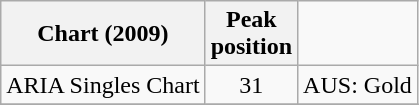<table class="wikitable">
<tr>
<th align="left">Chart (2009)</th>
<th align="center">Peak<br>position</th>
</tr>
<tr>
<td align="left">ARIA Singles Chart</td>
<td align="center">31</td>
<td align=left>AUS: Gold</td>
</tr>
<tr>
</tr>
</table>
